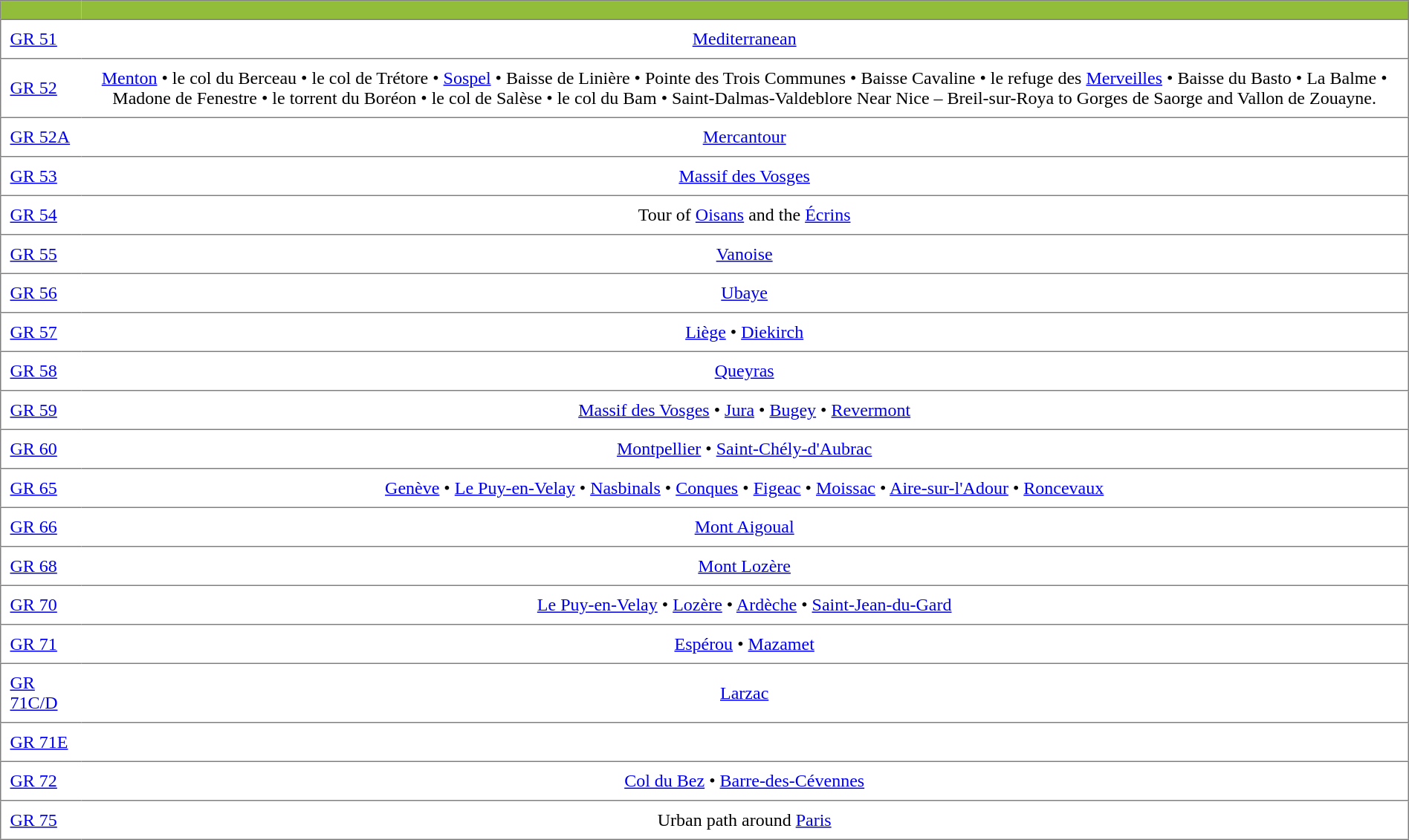<table align="center" cellpadding="8" cellspacing="3" style="border-collapse:collapse;" style="background-color:#F5FAEC" frame="box" rules="rows" rules="columns">
<tr bgcolor="#92BD3B">
<th><strong></strong></th>
<th><strong></strong></th>
</tr>
<tr>
<td><a href='#'>GR 51</a></td>
<td align="center"><a href='#'>Mediterranean</a></td>
</tr>
<tr>
<td><a href='#'>GR 52</a></td>
<td align="center"><a href='#'>Menton</a> • le col du Berceau • le col de Trétore • <a href='#'>Sospel</a> • Baisse de Linière • Pointe des Trois Communes • Baisse Cavaline • le refuge des <a href='#'>Merveilles</a> • Baisse du Basto • La Balme • Madone de Fenestre • le torrent du Boréon • le col de Salèse • le col du Bam • Saint-Dalmas-Valdeblore    Near Nice – Breil-sur-Roya to Gorges de Saorge and Vallon de Zouayne.</td>
</tr>
<tr>
<td><a href='#'>GR 52A</a></td>
<td align="center"><a href='#'>Mercantour</a></td>
</tr>
<tr>
<td><a href='#'>GR 53</a></td>
<td align="center"><a href='#'>Massif des Vosges</a></td>
</tr>
<tr>
<td><a href='#'>GR 54</a></td>
<td align="center">Tour of <a href='#'>Oisans</a> and the <a href='#'>Écrins</a></td>
</tr>
<tr>
<td><a href='#'>GR 55</a></td>
<td align="center"><a href='#'>Vanoise</a></td>
</tr>
<tr>
<td><a href='#'>GR 56</a></td>
<td align="center"><a href='#'>Ubaye</a></td>
</tr>
<tr>
<td><a href='#'>GR 57</a></td>
<td align="center"><a href='#'>Liège</a> • <a href='#'>Diekirch</a></td>
</tr>
<tr>
<td><a href='#'>GR 58</a></td>
<td align="center"><a href='#'>Queyras</a></td>
</tr>
<tr>
<td><a href='#'>GR 59</a></td>
<td align="center"><a href='#'>Massif des Vosges</a> • <a href='#'>Jura</a> • <a href='#'>Bugey</a> • <a href='#'>Revermont</a></td>
</tr>
<tr>
<td><a href='#'>GR 60</a></td>
<td align="center"><a href='#'>Montpellier</a> • <a href='#'>Saint-Chély-d'Aubrac</a></td>
</tr>
<tr>
<td><a href='#'>GR 65</a></td>
<td align="center"><a href='#'>Genève</a> • <a href='#'>Le Puy-en-Velay</a> • <a href='#'>Nasbinals</a> • <a href='#'>Conques</a> • <a href='#'>Figeac</a> • <a href='#'>Moissac</a> • <a href='#'>Aire-sur-l'Adour</a> • <a href='#'>Roncevaux</a></td>
</tr>
<tr>
<td><a href='#'>GR 66</a></td>
<td align="center"><a href='#'>Mont Aigoual</a></td>
</tr>
<tr>
<td><a href='#'>GR 68</a></td>
<td align="center"><a href='#'>Mont Lozère</a></td>
</tr>
<tr>
<td><a href='#'>GR 70</a></td>
<td align="center"><a href='#'>Le Puy-en-Velay</a> • <a href='#'>Lozère</a> • <a href='#'>Ardèche</a> • <a href='#'>Saint-Jean-du-Gard</a></td>
</tr>
<tr>
<td><a href='#'>GR 71</a></td>
<td align="center"><a href='#'>Espérou</a> • <a href='#'>Mazamet</a></td>
</tr>
<tr>
<td><a href='#'>GR 71C/D</a></td>
<td align="center"><a href='#'>Larzac</a></td>
</tr>
<tr>
<td><a href='#'>GR 71E</a></td>
<td align="center"></td>
</tr>
<tr>
<td><a href='#'>GR 72</a></td>
<td align="center"><a href='#'>Col du Bez</a> • <a href='#'>Barre-des-Cévennes</a></td>
</tr>
<tr>
<td><a href='#'>GR 75</a></td>
<td align="center">Urban path around <a href='#'>Paris</a></td>
</tr>
</table>
